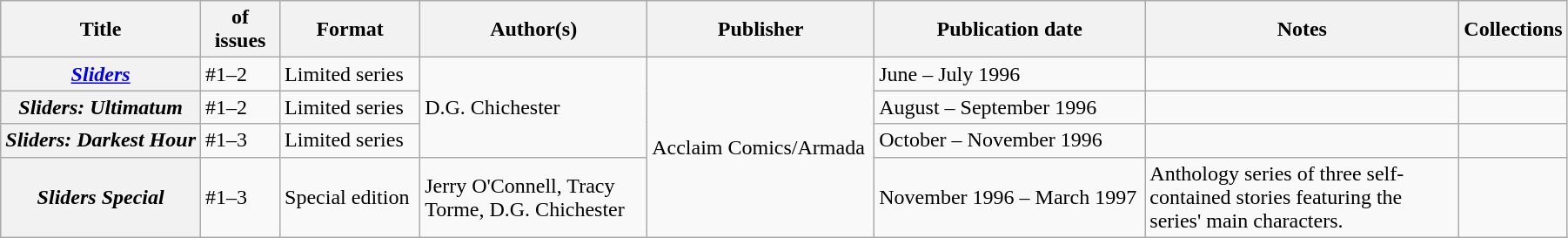<table class="wikitable">
<tr>
<th>Title</th>
<th style="width:40pt"> of issues</th>
<th style="width:75pt">Format</th>
<th style="width:125pt">Author(s)</th>
<th style="width:125pt">Publisher</th>
<th style="width:150pt">Publication date</th>
<th style="width:175pt">Notes</th>
<th>Collections</th>
</tr>
<tr>
<th><em><a href='#'>Sliders</a></em></th>
<td>#1–2</td>
<td>Limited series</td>
<td rowspan="3">D.G. Chichester</td>
<td rowspan="4">Acclaim Comics/Armada</td>
<td>June – July 1996</td>
<td></td>
<td></td>
</tr>
<tr>
<th><em>Sliders: Ultimatum</em></th>
<td>#1–2</td>
<td>Limited series</td>
<td>August – September 1996</td>
<td></td>
<td></td>
</tr>
<tr>
<th><em>Sliders: Darkest Hour</em></th>
<td>#1–3</td>
<td>Limited series</td>
<td>October – November 1996</td>
<td></td>
<td></td>
</tr>
<tr>
<th><em>Sliders Special</em></th>
<td>#1–3</td>
<td>Special edition</td>
<td>Jerry O'Connell, Tracy Torme, D.G. Chichester</td>
<td>November 1996 – March 1997</td>
<td>Anthology series of three self-contained stories featuring the series' main characters.</td>
<td></td>
</tr>
</table>
